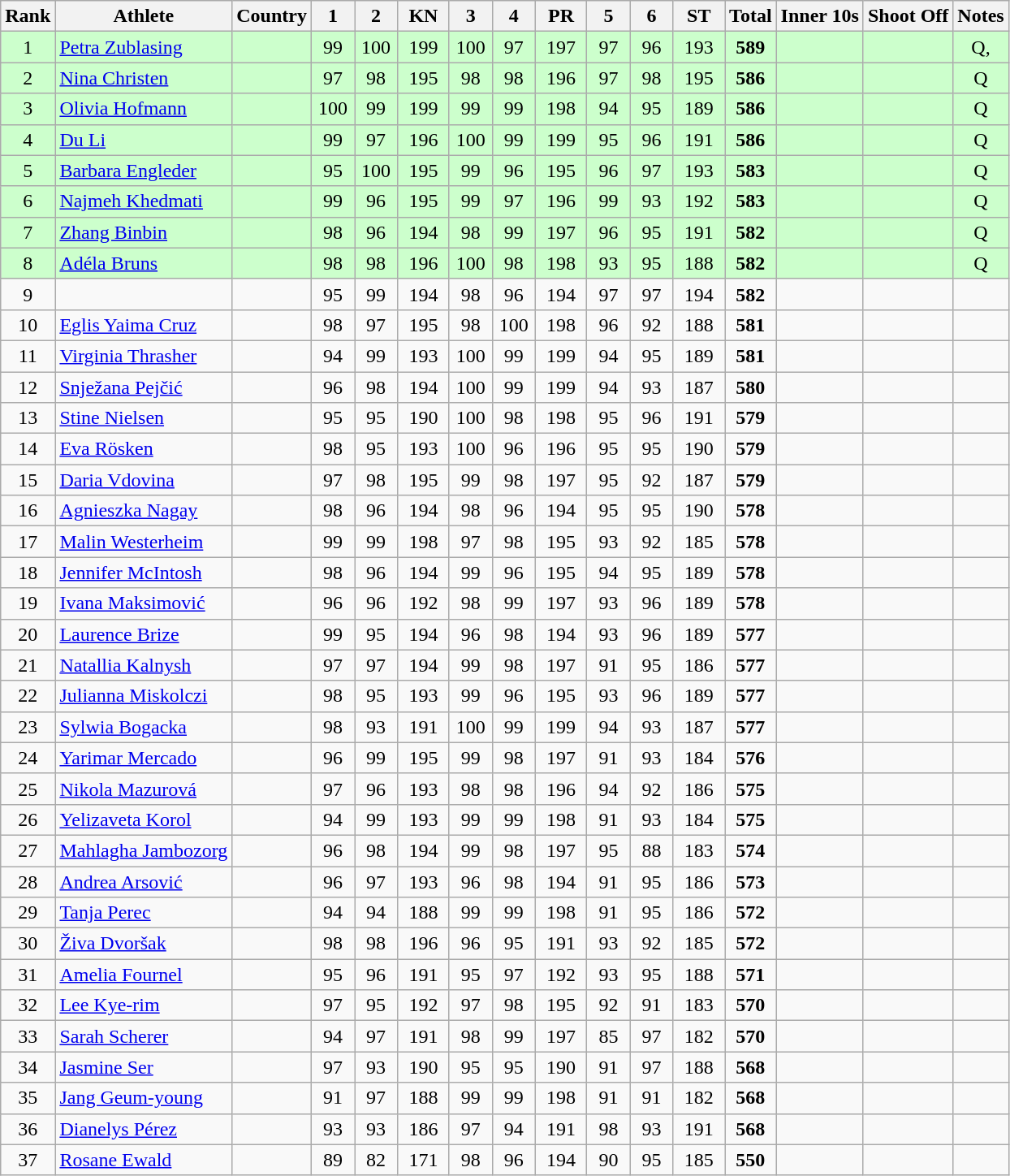<table class="wikitable sortable" style="text-align:center">
<tr>
<th>Rank</th>
<th>Athlete</th>
<th>Country</th>
<th class="unsortable" style="width: 28px">1</th>
<th class="unsortable" style="width: 28px">2</th>
<th style="width: 35px">KN</th>
<th class="unsortable" style="width: 28px">3</th>
<th class="unsortable" style="width: 28px">4</th>
<th style="width: 35px">PR</th>
<th class="unsortable" style="width: 28px">5</th>
<th class="unsortable" style="width: 28px">6</th>
<th style="width: 35px">ST</th>
<th>Total</th>
<th class="unsortable">Inner 10s</th>
<th class="unsortable">Shoot Off</th>
<th class="unsortable">Notes</th>
</tr>
<tr bgcolor=#ccffcc>
<td>1</td>
<td align="left"><a href='#'>Petra Zublasing</a></td>
<td align="left"></td>
<td>99</td>
<td>100</td>
<td>199</td>
<td>100</td>
<td>97</td>
<td>197</td>
<td>97</td>
<td>96</td>
<td>193</td>
<td><strong>589</strong></td>
<td></td>
<td></td>
<td>Q,  </td>
</tr>
<tr bgcolor=#ccffcc>
<td>2</td>
<td align="left"><a href='#'>Nina Christen</a></td>
<td align="left"></td>
<td>97</td>
<td>98</td>
<td>195</td>
<td>98</td>
<td>98</td>
<td>196</td>
<td>97</td>
<td>98</td>
<td>195</td>
<td><strong>586</strong></td>
<td></td>
<td></td>
<td>Q</td>
</tr>
<tr bgcolor=#ccffcc>
<td>3</td>
<td align="left"><a href='#'>Olivia Hofmann</a></td>
<td align="left"></td>
<td>100</td>
<td>99</td>
<td>199</td>
<td>99</td>
<td>99</td>
<td>198</td>
<td>94</td>
<td>95</td>
<td>189</td>
<td><strong>586</strong></td>
<td></td>
<td></td>
<td>Q</td>
</tr>
<tr bgcolor=#ccffcc>
<td>4</td>
<td align="left"><a href='#'>Du Li</a></td>
<td align="left"></td>
<td>99</td>
<td>97</td>
<td>196</td>
<td>100</td>
<td>99</td>
<td>199</td>
<td>95</td>
<td>96</td>
<td>191</td>
<td><strong>586</strong></td>
<td></td>
<td></td>
<td>Q</td>
</tr>
<tr bgcolor=#ccffcc>
<td>5</td>
<td align="left"><a href='#'>Barbara Engleder</a></td>
<td align="left"></td>
<td>95</td>
<td>100</td>
<td>195</td>
<td>99</td>
<td>96</td>
<td>195</td>
<td>96</td>
<td>97</td>
<td>193</td>
<td><strong>583</strong></td>
<td></td>
<td></td>
<td>Q</td>
</tr>
<tr bgcolor=#ccffcc>
<td>6</td>
<td align="left"><a href='#'>Najmeh Khedmati</a></td>
<td align="left"></td>
<td>99</td>
<td>96</td>
<td>195</td>
<td>99</td>
<td>97</td>
<td>196</td>
<td>99</td>
<td>93</td>
<td>192</td>
<td><strong>583</strong></td>
<td></td>
<td></td>
<td>Q</td>
</tr>
<tr bgcolor=#ccffcc>
<td>7</td>
<td align="left"><a href='#'>Zhang Binbin</a></td>
<td align="left"></td>
<td>98</td>
<td>96</td>
<td>194</td>
<td>98</td>
<td>99</td>
<td>197</td>
<td>96</td>
<td>95</td>
<td>191</td>
<td><strong>582</strong></td>
<td></td>
<td></td>
<td>Q</td>
</tr>
<tr bgcolor=#ccffcc>
<td>8</td>
<td align="left"><a href='#'>Adéla Bruns</a></td>
<td align="left"></td>
<td>98</td>
<td>98</td>
<td>196</td>
<td>100</td>
<td>98</td>
<td>198</td>
<td>93</td>
<td>95</td>
<td>188</td>
<td><strong>582</strong></td>
<td></td>
<td></td>
<td>Q</td>
</tr>
<tr>
<td>9</td>
<td align="left"></td>
<td align="left"></td>
<td>95</td>
<td>99</td>
<td>194</td>
<td>98</td>
<td>96</td>
<td>194</td>
<td>97</td>
<td>97</td>
<td>194</td>
<td><strong>582</strong></td>
<td></td>
<td></td>
<td></td>
</tr>
<tr>
<td>10</td>
<td align="left"><a href='#'>Eglis Yaima Cruz</a></td>
<td align="left"></td>
<td>98</td>
<td>97</td>
<td>195</td>
<td>98</td>
<td>100</td>
<td>198</td>
<td>96</td>
<td>92</td>
<td>188</td>
<td><strong>581</strong></td>
<td></td>
<td></td>
<td></td>
</tr>
<tr>
<td>11</td>
<td align="left"><a href='#'>Virginia Thrasher</a></td>
<td align="left"></td>
<td>94</td>
<td>99</td>
<td>193</td>
<td>100</td>
<td>99</td>
<td>199</td>
<td>94</td>
<td>95</td>
<td>189</td>
<td><strong>581</strong></td>
<td></td>
<td></td>
<td></td>
</tr>
<tr>
<td>12</td>
<td align="left"><a href='#'>Snježana Pejčić</a></td>
<td align="left"></td>
<td>96</td>
<td>98</td>
<td>194</td>
<td>100</td>
<td>99</td>
<td>199</td>
<td>94</td>
<td>93</td>
<td>187</td>
<td><strong>580</strong></td>
<td></td>
<td></td>
<td></td>
</tr>
<tr>
<td>13</td>
<td align="left"><a href='#'>Stine Nielsen</a></td>
<td align="left"></td>
<td>95</td>
<td>95</td>
<td>190</td>
<td>100</td>
<td>98</td>
<td>198</td>
<td>95</td>
<td>96</td>
<td>191</td>
<td><strong>579</strong></td>
<td></td>
<td></td>
<td></td>
</tr>
<tr>
<td>14</td>
<td align="left"><a href='#'>Eva Rösken</a></td>
<td align="left"></td>
<td>98</td>
<td>95</td>
<td>193</td>
<td>100</td>
<td>96</td>
<td>196</td>
<td>95</td>
<td>95</td>
<td>190</td>
<td><strong>579</strong></td>
<td></td>
<td></td>
<td></td>
</tr>
<tr>
<td>15</td>
<td align="left"><a href='#'>Daria Vdovina</a></td>
<td align="left"></td>
<td>97</td>
<td>98</td>
<td>195</td>
<td>99</td>
<td>98</td>
<td>197</td>
<td>95</td>
<td>92</td>
<td>187</td>
<td><strong>579</strong></td>
<td></td>
<td></td>
<td></td>
</tr>
<tr>
<td>16</td>
<td align="left"><a href='#'>Agnieszka Nagay</a></td>
<td align="left"></td>
<td>98</td>
<td>96</td>
<td>194</td>
<td>98</td>
<td>96</td>
<td>194</td>
<td>95</td>
<td>95</td>
<td>190</td>
<td><strong>578</strong></td>
<td></td>
<td></td>
<td></td>
</tr>
<tr>
<td>17</td>
<td align="left"><a href='#'>Malin Westerheim</a></td>
<td align="left"></td>
<td>99</td>
<td>99</td>
<td>198</td>
<td>97</td>
<td>98</td>
<td>195</td>
<td>93</td>
<td>92</td>
<td>185</td>
<td><strong>578</strong></td>
<td></td>
<td></td>
<td></td>
</tr>
<tr>
<td>18</td>
<td align="left"><a href='#'>Jennifer McIntosh</a></td>
<td align="left"></td>
<td>98</td>
<td>96</td>
<td>194</td>
<td>99</td>
<td>96</td>
<td>195</td>
<td>94</td>
<td>95</td>
<td>189</td>
<td><strong>578</strong></td>
<td></td>
<td></td>
<td></td>
</tr>
<tr>
<td>19</td>
<td align="left"><a href='#'>Ivana Maksimović</a></td>
<td align="left"></td>
<td>96</td>
<td>96</td>
<td>192</td>
<td>98</td>
<td>99</td>
<td>197</td>
<td>93</td>
<td>96</td>
<td>189</td>
<td><strong>578</strong></td>
<td></td>
<td></td>
<td></td>
</tr>
<tr>
<td>20</td>
<td align="left"><a href='#'>Laurence Brize</a></td>
<td align="left"></td>
<td>99</td>
<td>95</td>
<td>194</td>
<td>96</td>
<td>98</td>
<td>194</td>
<td>93</td>
<td>96</td>
<td>189</td>
<td><strong>577</strong></td>
<td></td>
<td></td>
<td></td>
</tr>
<tr>
<td>21</td>
<td align="left"><a href='#'>Natallia Kalnysh</a></td>
<td align="left"></td>
<td>97</td>
<td>97</td>
<td>194</td>
<td>99</td>
<td>98</td>
<td>197</td>
<td>91</td>
<td>95</td>
<td>186</td>
<td><strong>577</strong></td>
<td></td>
<td></td>
<td></td>
</tr>
<tr>
<td>22</td>
<td align="left"><a href='#'>Julianna Miskolczi</a></td>
<td align="left"></td>
<td>98</td>
<td>95</td>
<td>193</td>
<td>99</td>
<td>96</td>
<td>195</td>
<td>93</td>
<td>96</td>
<td>189</td>
<td><strong>577</strong></td>
<td></td>
<td></td>
<td></td>
</tr>
<tr>
<td>23</td>
<td align="left"><a href='#'>Sylwia Bogacka</a></td>
<td align="left"></td>
<td>98</td>
<td>93</td>
<td>191</td>
<td>100</td>
<td>99</td>
<td>199</td>
<td>94</td>
<td>93</td>
<td>187</td>
<td><strong>577</strong></td>
<td></td>
<td></td>
<td></td>
</tr>
<tr>
<td>24</td>
<td align="left"><a href='#'>Yarimar Mercado</a></td>
<td align="left"></td>
<td>96</td>
<td>99</td>
<td>195</td>
<td>99</td>
<td>98</td>
<td>197</td>
<td>91</td>
<td>93</td>
<td>184</td>
<td><strong>576</strong></td>
<td></td>
<td></td>
<td></td>
</tr>
<tr>
<td>25</td>
<td align="left"><a href='#'>Nikola Mazurová</a></td>
<td align="left"></td>
<td>97</td>
<td>96</td>
<td>193</td>
<td>98</td>
<td>98</td>
<td>196</td>
<td>94</td>
<td>92</td>
<td>186</td>
<td><strong>575</strong></td>
<td></td>
<td></td>
<td></td>
</tr>
<tr>
<td>26</td>
<td align="left"><a href='#'>Yelizaveta Korol</a></td>
<td align="left"></td>
<td>94</td>
<td>99</td>
<td>193</td>
<td>99</td>
<td>99</td>
<td>198</td>
<td>91</td>
<td>93</td>
<td>184</td>
<td><strong>575</strong></td>
<td></td>
<td></td>
<td></td>
</tr>
<tr>
<td>27</td>
<td align="left"><a href='#'>Mahlagha Jambozorg</a></td>
<td align="left"></td>
<td>96</td>
<td>98</td>
<td>194</td>
<td>99</td>
<td>98</td>
<td>197</td>
<td>95</td>
<td>88</td>
<td>183</td>
<td><strong>574</strong></td>
<td></td>
<td></td>
<td></td>
</tr>
<tr>
<td>28</td>
<td align="left"><a href='#'>Andrea Arsović</a></td>
<td align="left"></td>
<td>96</td>
<td>97</td>
<td>193</td>
<td>96</td>
<td>98</td>
<td>194</td>
<td>91</td>
<td>95</td>
<td>186</td>
<td><strong>573</strong></td>
<td></td>
<td></td>
<td></td>
</tr>
<tr>
<td>29</td>
<td align="left"><a href='#'>Tanja Perec</a></td>
<td align="left"></td>
<td>94</td>
<td>94</td>
<td>188</td>
<td>99</td>
<td>99</td>
<td>198</td>
<td>91</td>
<td>95</td>
<td>186</td>
<td><strong>572</strong></td>
<td></td>
<td></td>
<td></td>
</tr>
<tr>
<td>30</td>
<td align="left"><a href='#'>Živa Dvoršak</a></td>
<td align="left"></td>
<td>98</td>
<td>98</td>
<td>196</td>
<td>96</td>
<td>95</td>
<td>191</td>
<td>93</td>
<td>92</td>
<td>185</td>
<td><strong>572</strong></td>
<td></td>
<td></td>
<td></td>
</tr>
<tr>
<td>31</td>
<td align="left"><a href='#'>Amelia Fournel</a></td>
<td align="left"></td>
<td>95</td>
<td>96</td>
<td>191</td>
<td>95</td>
<td>97</td>
<td>192</td>
<td>93</td>
<td>95</td>
<td>188</td>
<td><strong>571</strong></td>
<td></td>
<td></td>
<td></td>
</tr>
<tr>
<td>32</td>
<td align="left"><a href='#'>Lee Kye-rim</a></td>
<td align="left"></td>
<td>97</td>
<td>95</td>
<td>192</td>
<td>97</td>
<td>98</td>
<td>195</td>
<td>92</td>
<td>91</td>
<td>183</td>
<td><strong>570</strong></td>
<td></td>
<td></td>
<td></td>
</tr>
<tr>
<td>33</td>
<td align="left"><a href='#'>Sarah Scherer</a></td>
<td align="left"></td>
<td>94</td>
<td>97</td>
<td>191</td>
<td>98</td>
<td>99</td>
<td>197</td>
<td>85</td>
<td>97</td>
<td>182</td>
<td><strong>570</strong></td>
<td></td>
<td></td>
<td></td>
</tr>
<tr>
<td>34</td>
<td align="left"><a href='#'>Jasmine Ser</a></td>
<td align="left"></td>
<td>97</td>
<td>93</td>
<td>190</td>
<td>95</td>
<td>95</td>
<td>190</td>
<td>91</td>
<td>97</td>
<td>188</td>
<td><strong>568</strong></td>
<td></td>
<td></td>
<td></td>
</tr>
<tr>
<td>35</td>
<td align="left"><a href='#'>Jang Geum-young</a></td>
<td align="left"></td>
<td>91</td>
<td>97</td>
<td>188</td>
<td>99</td>
<td>99</td>
<td>198</td>
<td>91</td>
<td>91</td>
<td>182</td>
<td><strong>568</strong></td>
<td></td>
<td></td>
<td></td>
</tr>
<tr>
<td>36</td>
<td align="left"><a href='#'>Dianelys Pérez</a></td>
<td align="left"></td>
<td>93</td>
<td>93</td>
<td>186</td>
<td>97</td>
<td>94</td>
<td>191</td>
<td>98</td>
<td>93</td>
<td>191</td>
<td><strong>568</strong></td>
<td></td>
<td></td>
<td></td>
</tr>
<tr>
<td>37</td>
<td align="left"><a href='#'>Rosane Ewald</a></td>
<td align="left"></td>
<td>89</td>
<td>82</td>
<td>171</td>
<td>98</td>
<td>96</td>
<td>194</td>
<td>90</td>
<td>95</td>
<td>185</td>
<td><strong>550</strong></td>
<td></td>
<td></td>
<td></td>
</tr>
</table>
